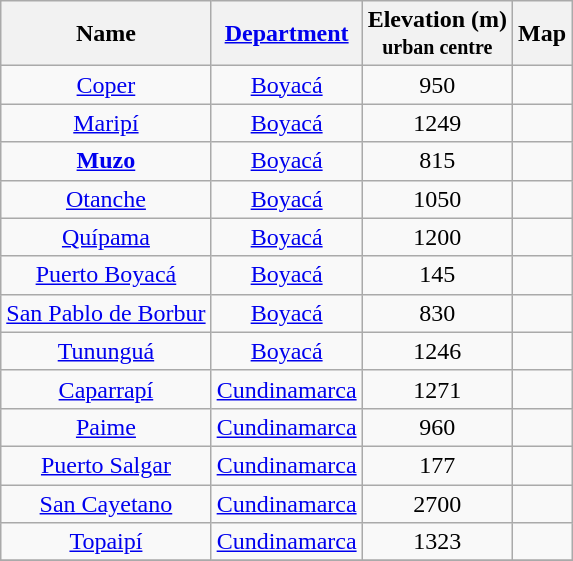<table class="wikitable sortable mw-collapsible mw-collapsed">
<tr>
<th scope="col">Name</th>
<th scope="col"><a href='#'>Department</a></th>
<th scope="col">Elevation (m)<br><small>urban centre</small></th>
<th scope="col">Map</th>
</tr>
<tr>
<td align=center><a href='#'>Coper</a></td>
<td align=center><a href='#'>Boyacá</a></td>
<td align=center>950</td>
<td align=center></td>
</tr>
<tr>
<td align=center><a href='#'>Maripí</a></td>
<td align=center><a href='#'>Boyacá</a></td>
<td align=center>1249</td>
<td align=center></td>
</tr>
<tr>
<td align=center><strong><a href='#'>Muzo</a></strong></td>
<td align=center><a href='#'>Boyacá</a></td>
<td align=center>815</td>
<td align=center></td>
</tr>
<tr>
<td align=center><a href='#'>Otanche</a></td>
<td align=center><a href='#'>Boyacá</a></td>
<td align=center>1050</td>
<td align=center></td>
</tr>
<tr>
<td align=center><a href='#'>Quípama</a></td>
<td align=center><a href='#'>Boyacá</a></td>
<td align=center>1200</td>
<td align=center></td>
</tr>
<tr>
<td align=center><a href='#'>Puerto Boyacá</a></td>
<td align=center><a href='#'>Boyacá</a></td>
<td align=center>145</td>
<td align=center></td>
</tr>
<tr>
<td align=center><a href='#'>San Pablo de Borbur</a></td>
<td align=center><a href='#'>Boyacá</a></td>
<td align=center>830</td>
<td align=center></td>
</tr>
<tr>
<td align=center><a href='#'>Tununguá</a></td>
<td align=center><a href='#'>Boyacá</a></td>
<td align=center>1246</td>
<td align=center></td>
</tr>
<tr>
<td align=center><a href='#'>Caparrapí</a></td>
<td align=center><a href='#'>Cundinamarca</a></td>
<td align=center>1271</td>
<td align=center></td>
</tr>
<tr>
<td align=center><a href='#'>Paime</a></td>
<td align=center><a href='#'>Cundinamarca</a></td>
<td align=center>960</td>
<td align=center></td>
</tr>
<tr>
<td align=center><a href='#'>Puerto Salgar</a></td>
<td align=center><a href='#'>Cundinamarca</a></td>
<td align=center>177</td>
<td align=center></td>
</tr>
<tr>
<td align=center><a href='#'>San Cayetano</a></td>
<td align=center><a href='#'>Cundinamarca</a></td>
<td align=center>2700</td>
<td align=center></td>
</tr>
<tr>
<td align=center><a href='#'>Topaipí</a></td>
<td align=center><a href='#'>Cundinamarca</a></td>
<td align=center>1323</td>
<td align=center></td>
</tr>
<tr>
</tr>
</table>
